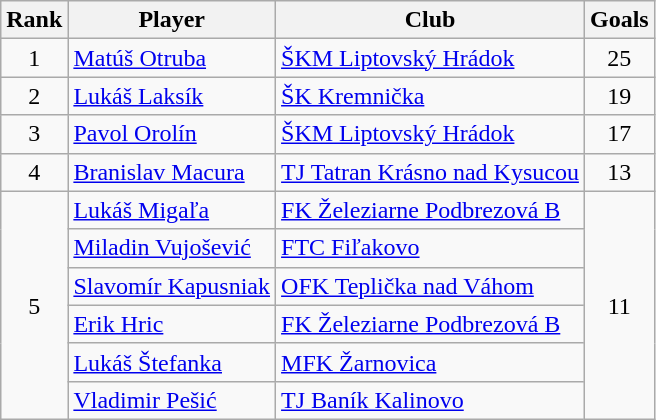<table class="wikitable" style="text-align:center">
<tr>
<th>Rank</th>
<th>Player</th>
<th>Club</th>
<th>Goals</th>
</tr>
<tr>
<td rowspan=1>1</td>
<td align="left"> <a href='#'>Matúš Otruba</a></td>
<td align="left"><a href='#'>ŠKM Liptovský Hrádok</a></td>
<td rowspan=1>25</td>
</tr>
<tr>
<td rowspan=1>2</td>
<td align="left"> <a href='#'>Lukáš Laksík</a></td>
<td align="left"><a href='#'>ŠK Kremnička</a></td>
<td rowspan=1>19</td>
</tr>
<tr>
<td rowspan=1>3</td>
<td align="left"> <a href='#'>Pavol Orolín</a></td>
<td align="left"><a href='#'>ŠKM Liptovský Hrádok</a></td>
<td rowspan=1>17</td>
</tr>
<tr>
<td rowspan=1>4</td>
<td align="left"> <a href='#'>Branislav Macura</a></td>
<td align="left"><a href='#'>TJ Tatran Krásno nad Kysucou</a></td>
<td rowspan=1>13</td>
</tr>
<tr>
<td rowspan=6>5</td>
<td align="left"> <a href='#'>Lukáš Migaľa</a></td>
<td align="left"><a href='#'>FK Železiarne Podbrezová B</a></td>
<td rowspan=6>11</td>
</tr>
<tr>
<td align="left"> <a href='#'>Miladin Vujošević</a></td>
<td align="left"><a href='#'>FTC Fiľakovo</a></td>
</tr>
<tr>
<td align="left"> <a href='#'>Slavomír Kapusniak</a></td>
<td align="left"><a href='#'>OFK Teplička nad Váhom</a></td>
</tr>
<tr>
<td align="left"> <a href='#'>Erik Hric</a></td>
<td align="left"><a href='#'>FK Železiarne Podbrezová B</a></td>
</tr>
<tr>
<td align="left"> <a href='#'>Lukáš Štefanka</a></td>
<td align="left"><a href='#'>MFK Žarnovica</a></td>
</tr>
<tr>
<td align="left"> <a href='#'>Vladimir Pešić</a></td>
<td align="left"><a href='#'>TJ Baník Kalinovo</a></td>
</tr>
</table>
